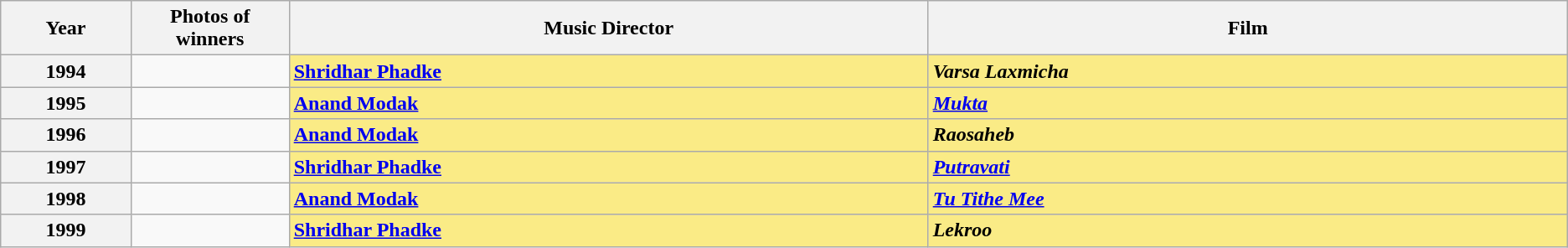<table class="wikitable sortable" style="text-align:left;">
<tr>
<th scope="col" style="width:3%; text-align:center;">Year</th>
<th scope="col" style="width:3%;text-align:center;">Photos of winners</th>
<th scope="col" style="width:15%;text-align:center;">Music Director</th>
<th scope="col" style="width:15%;text-align:center;">Film</th>
</tr>
<tr>
<th scope="row" style="text-align:center">1994</th>
<td style="text-align:center"></td>
<td style="background:#FAEB86;"><strong><a href='#'>Shridhar Phadke</a></strong> </td>
<td style="background:#FAEB86;"><strong><em>Varsa Laxmicha</em></strong></td>
</tr>
<tr>
<th scope="row" style="text-align:center">1995</th>
<td style="text-align:center"></td>
<td style="background:#FAEB86;"><strong><a href='#'>Anand Modak</a></strong></td>
<td style="background:#FAEB86;"><strong><em><a href='#'>Mukta</a></em></strong></td>
</tr>
<tr>
<th scope="row" style="text-align:center">1996</th>
<td style="text-align:center"></td>
<td style="background:#FAEB86;"><strong><a href='#'>Anand Modak</a></strong></td>
<td style="background:#FAEB86;"><strong><em>Raosaheb</em></strong></td>
</tr>
<tr>
<th scope="row" style="text-align:center">1997</th>
<td style="text-align:center"></td>
<td style="background:#FAEB86;"><strong><a href='#'>Shridhar Phadke</a></strong> </td>
<td style="background:#FAEB86;"><strong><em><a href='#'>Putravati</a></em></strong></td>
</tr>
<tr>
<th scope="row" style="text-align:center">1998</th>
<td style="text-align:center"></td>
<td style="background:#FAEB86;"><strong><a href='#'>Anand Modak</a></strong></td>
<td style="background:#FAEB86;"><strong><em><a href='#'>Tu Tithe Mee</a></em></strong></td>
</tr>
<tr>
<th scope="row" style="text-align:center">1999</th>
<td style="text-align:center"></td>
<td style="background:#FAEB86;"><strong><a href='#'>Shridhar Phadke</a></strong> </td>
<td style="background:#FAEB86;"><strong><em>Lekroo</em></strong></td>
</tr>
</table>
